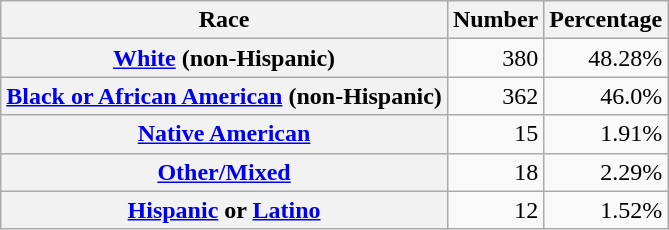<table class="wikitable" style="text-align:right">
<tr>
<th scope="col">Race</th>
<th scope="col">Number</th>
<th scope="col">Percentage</th>
</tr>
<tr>
<th scope="row"><a href='#'>White</a> (non-Hispanic)</th>
<td>380</td>
<td>48.28%</td>
</tr>
<tr>
<th scope="row"><a href='#'>Black or African American</a> (non-Hispanic)</th>
<td>362</td>
<td>46.0%</td>
</tr>
<tr>
<th scope="row"><a href='#'>Native American</a></th>
<td>15</td>
<td>1.91%</td>
</tr>
<tr>
<th scope="row"><a href='#'>Other/Mixed</a></th>
<td>18</td>
<td>2.29%</td>
</tr>
<tr>
<th scope="row"><a href='#'>Hispanic</a> or <a href='#'>Latino</a></th>
<td>12</td>
<td>1.52%</td>
</tr>
</table>
